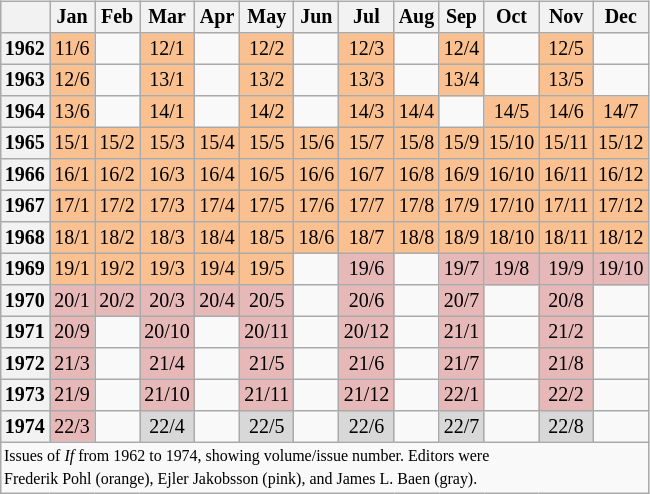<table class="wikitable" style="font-size: 10pt; line-height: 11pt; margin-left: 2em; text-align: center; float: right">
<tr>
<th></th>
<th>Jan</th>
<th>Feb</th>
<th>Mar</th>
<th>Apr</th>
<th>May</th>
<th>Jun</th>
<th>Jul</th>
<th>Aug</th>
<th>Sep</th>
<th>Oct</th>
<th>Nov</th>
<th>Dec</th>
</tr>
<tr>
<th>1962</th>
<td bgcolor=#fac090>11/6</td>
<td></td>
<td bgcolor=#fac090>12/1</td>
<td></td>
<td bgcolor=#fac090>12/2</td>
<td></td>
<td bgcolor=#fac090>12/3</td>
<td></td>
<td bgcolor=#fac090>12/4</td>
<td></td>
<td bgcolor=#fac090>12/5</td>
<td></td>
</tr>
<tr>
<th>1963</th>
<td bgcolor=#fac090>12/6</td>
<td></td>
<td bgcolor=#fac090>13/1</td>
<td></td>
<td bgcolor=#fac090>13/2</td>
<td></td>
<td bgcolor=#fac090>13/3</td>
<td></td>
<td bgcolor=#fac090>13/4</td>
<td></td>
<td bgcolor=#fac090>13/5</td>
<td></td>
</tr>
<tr>
<th>1964</th>
<td bgcolor=#fac090>13/6</td>
<td></td>
<td bgcolor=#fac090>14/1</td>
<td></td>
<td bgcolor=#fac090>14/2</td>
<td></td>
<td bgcolor=#fac090>14/3</td>
<td bgcolor=#fac090>14/4</td>
<td></td>
<td bgcolor=#fac090>14/5</td>
<td bgcolor=#fac090>14/6</td>
<td bgcolor=#fac090>14/7</td>
</tr>
<tr>
<th>1965</th>
<td bgcolor=#fac090>15/1</td>
<td bgcolor=#fac090>15/2</td>
<td bgcolor=#fac090>15/3</td>
<td bgcolor=#fac090>15/4</td>
<td bgcolor=#fac090>15/5</td>
<td bgcolor=#fac090>15/6</td>
<td bgcolor=#fac090>15/7</td>
<td bgcolor=#fac090>15/8</td>
<td bgcolor=#fac090>15/9</td>
<td bgcolor=#fac090>15/10</td>
<td bgcolor=#fac090>15/11</td>
<td bgcolor=#fac090>15/12</td>
</tr>
<tr>
<th>1966</th>
<td bgcolor=#fac090>16/1</td>
<td bgcolor=#fac090>16/2</td>
<td bgcolor=#fac090>16/3</td>
<td bgcolor=#fac090>16/4</td>
<td bgcolor=#fac090>16/5</td>
<td bgcolor=#fac090>16/6</td>
<td bgcolor=#fac090>16/7</td>
<td bgcolor=#fac090>16/8</td>
<td bgcolor=#fac090>16/9</td>
<td bgcolor=#fac090>16/10</td>
<td bgcolor=#fac090>16/11</td>
<td bgcolor=#fac090>16/12</td>
</tr>
<tr>
<th>1967</th>
<td bgcolor=#fac090>17/1</td>
<td bgcolor=#fac090>17/2</td>
<td bgcolor=#fac090>17/3</td>
<td bgcolor=#fac090>17/4</td>
<td bgcolor=#fac090>17/5</td>
<td bgcolor=#fac090>17/6</td>
<td bgcolor=#fac090>17/7</td>
<td bgcolor=#fac090>17/8</td>
<td bgcolor=#fac090>17/9</td>
<td bgcolor=#fac090>17/10</td>
<td bgcolor=#fac090>17/11</td>
<td bgcolor=#fac090>17/12</td>
</tr>
<tr>
<th>1968</th>
<td bgcolor=#fac090>18/1</td>
<td bgcolor=#fac090>18/2</td>
<td bgcolor=#fac090>18/3</td>
<td bgcolor=#fac090>18/4</td>
<td bgcolor=#fac090>18/5</td>
<td bgcolor=#fac090>18/6</td>
<td bgcolor=#fac090>18/7</td>
<td bgcolor=#fac090>18/8</td>
<td bgcolor=#fac090>18/9</td>
<td bgcolor=#fac090>18/10</td>
<td bgcolor=#fac090>18/11</td>
<td bgcolor=#fac090>18/12</td>
</tr>
<tr>
<th>1969</th>
<td bgcolor=#fac090>19/1</td>
<td bgcolor=#fac090>19/2</td>
<td bgcolor=#fac090>19/3</td>
<td bgcolor=#fac090>19/4</td>
<td bgcolor=#fac090>19/5</td>
<td></td>
<td bgcolor=#e6b9b8>19/6</td>
<td></td>
<td bgcolor=#e6b9b8>19/7</td>
<td bgcolor=#e6b9b8>19/8</td>
<td bgcolor=#e6b9b8>19/9</td>
<td bgcolor=#e6b9b8>19/10</td>
</tr>
<tr>
<th>1970</th>
<td bgcolor=#e6b9b8>20/1</td>
<td bgcolor=#e6b9b8>20/2</td>
<td bgcolor=#e6b9b8>20/3</td>
<td bgcolor=#e6b9b8>20/4</td>
<td bgcolor=#e6b9b8>20/5</td>
<td></td>
<td bgcolor=#e6b9b8>20/6</td>
<td></td>
<td bgcolor=#e6b9b8>20/7</td>
<td></td>
<td bgcolor=#e6b9b8>20/8</td>
<td></td>
</tr>
<tr>
<th>1971</th>
<td bgcolor=#e6b9b8>20/9</td>
<td></td>
<td bgcolor=#e6b9b8>20/10</td>
<td></td>
<td bgcolor=#e6b9b8>20/11</td>
<td></td>
<td bgcolor=#e6b9b8>20/12</td>
<td></td>
<td bgcolor=#e6b9b8>21/1</td>
<td></td>
<td bgcolor=#e6b9b8>21/2</td>
<td></td>
</tr>
<tr>
<th>1972</th>
<td bgcolor=#e6b9b8>21/3</td>
<td></td>
<td bgcolor=#e6b9b8>21/4</td>
<td></td>
<td bgcolor=#e6b9b8>21/5</td>
<td></td>
<td bgcolor=#e6b9b8>21/6</td>
<td></td>
<td bgcolor=#e6b9b8>21/7</td>
<td></td>
<td bgcolor=#e6b9b8>21/8</td>
<td></td>
</tr>
<tr>
<th>1973</th>
<td bgcolor=#e6b9b8>21/9</td>
<td></td>
<td bgcolor=#e6b9b8>21/10</td>
<td></td>
<td bgcolor=#e6b9b8>21/11</td>
<td></td>
<td bgcolor=#e6b9b8>21/12</td>
<td></td>
<td bgcolor=#e6b9b8>22/1</td>
<td></td>
<td bgcolor=#e6b9b8>22/2</td>
<td></td>
</tr>
<tr>
<th>1974</th>
<td bgcolor=#e6b9b8>22/3</td>
<td></td>
<td bgcolor=#d8d8d8>22/4</td>
<td></td>
<td bgcolor=#d8d8d8>22/5</td>
<td></td>
<td bgcolor=#d8d8d8>22/6</td>
<td></td>
<td bgcolor=#d8d8d8>22/7</td>
<td></td>
<td bgcolor=#d8d8d8>22/8</td>
<td></td>
</tr>
<tr>
<td colspan="13" style="font-size: 8pt; text-align:left">Issues of <em>If</em> from 1962 to 1974, showing volume/issue number. Editors were<br>Frederik Pohl (orange), Ejler Jakobsson (pink), and James L. Baen (gray).</td>
</tr>
</table>
